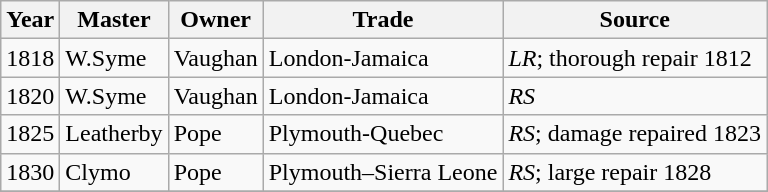<table class="sortable wikitable">
<tr>
<th>Year</th>
<th>Master</th>
<th>Owner</th>
<th>Trade</th>
<th>Source</th>
</tr>
<tr>
<td>1818</td>
<td>W.Syme</td>
<td>Vaughan</td>
<td>London-Jamaica</td>
<td><em>LR</em>; thorough repair 1812</td>
</tr>
<tr>
<td>1820</td>
<td>W.Syme</td>
<td>Vaughan</td>
<td>London-Jamaica</td>
<td><em>RS</em></td>
</tr>
<tr>
<td>1825</td>
<td>Leatherby</td>
<td>Pope</td>
<td>Plymouth-Quebec</td>
<td><em>RS</em>; damage repaired 1823</td>
</tr>
<tr>
<td>1830</td>
<td>Clymo</td>
<td>Pope</td>
<td>Plymouth–Sierra Leone</td>
<td><em>RS</em>; large repair 1828</td>
</tr>
<tr>
</tr>
</table>
